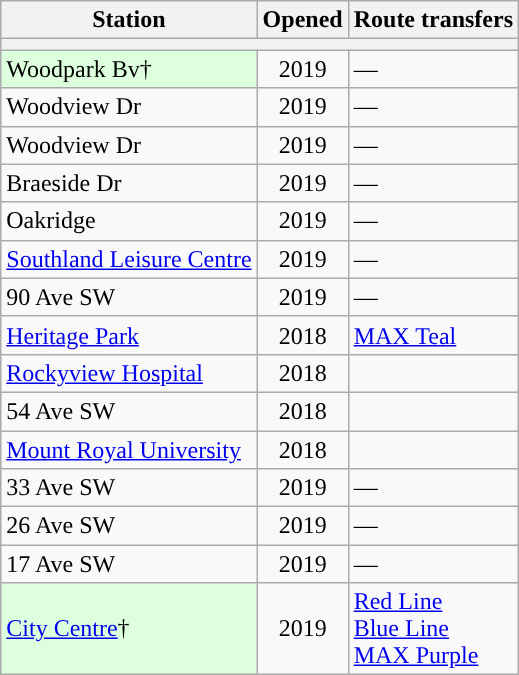<table class="wikitable sortable">
<tr>
<th>Station</th>
<th data-sort-type="usLongDate">Opened</th>
<th class="unsortable">Route transfers</th>
</tr>
<tr>
<th colspan=3 style="background:#"></th>
</tr>
<tr>
<td style="background-color:#ddffdd">Woodpark Bv†</td>
<td align=center>2019</td>
<td>—</td>
</tr>
<tr>
<td>Woodview Dr</td>
<td align=center>2019</td>
<td>—</td>
</tr>
<tr>
<td>Woodview Dr</td>
<td align=center>2019</td>
<td>—</td>
</tr>
<tr>
<td>Braeside Dr</td>
<td align=center>2019</td>
<td>—</td>
</tr>
<tr>
<td>Oakridge</td>
<td align=center>2019</td>
<td>—</td>
</tr>
<tr>
<td><a href='#'>Southland Leisure Centre</a></td>
<td align=center>2019</td>
<td>—</td>
</tr>
<tr>
<td>90 Ave SW</td>
<td align=center>2019</td>
<td>—</td>
</tr>
<tr>
<td><a href='#'>Heritage Park</a></td>
<td align=center>2018</td>
<td> <a href='#'>MAX Teal</a></td>
</tr>
<tr>
<td><a href='#'>Rockyview Hospital</a></td>
<td align=center>2018</td>
<td></td>
</tr>
<tr>
<td>54 Ave SW</td>
<td align=center>2018</td>
<td></td>
</tr>
<tr>
<td><a href='#'>Mount Royal University</a></td>
<td align=center>2018</td>
<td></td>
</tr>
<tr>
<td>33 Ave SW</td>
<td align=center>2019</td>
<td>—</td>
</tr>
<tr>
<td>26 Ave SW</td>
<td align=center>2019</td>
<td>—</td>
</tr>
<tr>
<td>17 Ave SW</td>
<td align=center>2019</td>
<td>—</td>
</tr>
<tr>
<td style="background-color:#ddffdd"><a href='#'>City Centre</a>†</td>
<td align=center>2019</td>
<td> <a href='#'>Red Line</a><br> <a href='#'>Blue Line</a><br> <a href='#'>MAX Purple</a></td>
</tr>
</table>
